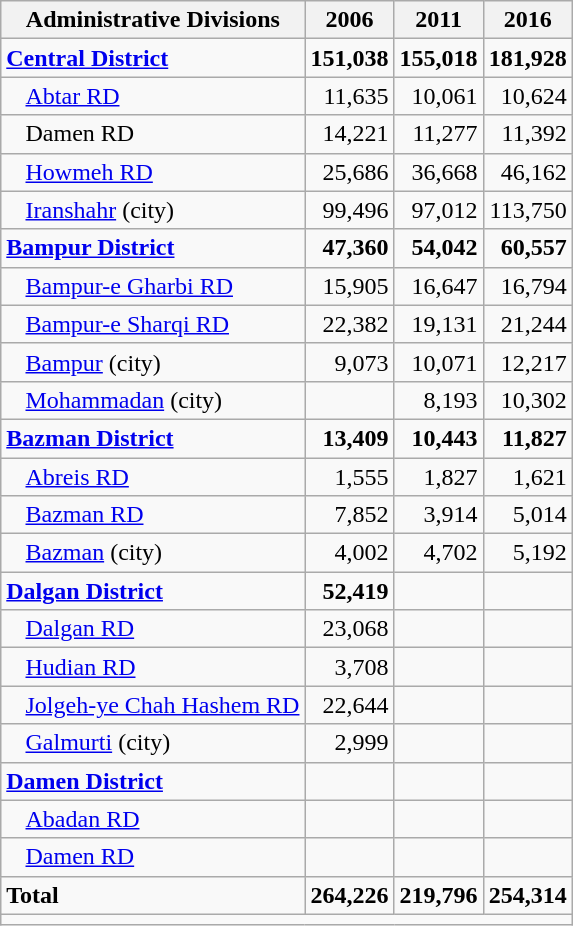<table class="wikitable">
<tr>
<th>Administrative Divisions</th>
<th>2006</th>
<th>2011</th>
<th>2016</th>
</tr>
<tr>
<td><strong><a href='#'>Central District</a></strong></td>
<td style="text-align: right;"><strong>151,038</strong></td>
<td style="text-align: right;"><strong>155,018</strong></td>
<td style="text-align: right;"><strong>181,928</strong></td>
</tr>
<tr>
<td style="padding-left: 1em;"><a href='#'>Abtar RD</a></td>
<td style="text-align: right;">11,635</td>
<td style="text-align: right;">10,061</td>
<td style="text-align: right;">10,624</td>
</tr>
<tr>
<td style="padding-left: 1em;">Damen RD</td>
<td style="text-align: right;">14,221</td>
<td style="text-align: right;">11,277</td>
<td style="text-align: right;">11,392</td>
</tr>
<tr>
<td style="padding-left: 1em;"><a href='#'>Howmeh RD</a></td>
<td style="text-align: right;">25,686</td>
<td style="text-align: right;">36,668</td>
<td style="text-align: right;">46,162</td>
</tr>
<tr>
<td style="padding-left: 1em;"><a href='#'>Iranshahr</a> (city)</td>
<td style="text-align: right;">99,496</td>
<td style="text-align: right;">97,012</td>
<td style="text-align: right;">113,750</td>
</tr>
<tr>
<td><strong><a href='#'>Bampur District</a></strong></td>
<td style="text-align: right;"><strong>47,360</strong></td>
<td style="text-align: right;"><strong>54,042</strong></td>
<td style="text-align: right;"><strong>60,557</strong></td>
</tr>
<tr>
<td style="padding-left: 1em;"><a href='#'>Bampur-e Gharbi RD</a></td>
<td style="text-align: right;">15,905</td>
<td style="text-align: right;">16,647</td>
<td style="text-align: right;">16,794</td>
</tr>
<tr>
<td style="padding-left: 1em;"><a href='#'>Bampur-e Sharqi RD</a></td>
<td style="text-align: right;">22,382</td>
<td style="text-align: right;">19,131</td>
<td style="text-align: right;">21,244</td>
</tr>
<tr>
<td style="padding-left: 1em;"><a href='#'>Bampur</a> (city)</td>
<td style="text-align: right;">9,073</td>
<td style="text-align: right;">10,071</td>
<td style="text-align: right;">12,217</td>
</tr>
<tr>
<td style="padding-left: 1em;"><a href='#'>Mohammadan</a> (city)</td>
<td style="text-align: right;"></td>
<td style="text-align: right;">8,193</td>
<td style="text-align: right;">10,302</td>
</tr>
<tr>
<td><strong><a href='#'>Bazman District</a></strong></td>
<td style="text-align: right;"><strong>13,409</strong></td>
<td style="text-align: right;"><strong>10,443</strong></td>
<td style="text-align: right;"><strong>11,827</strong></td>
</tr>
<tr>
<td style="padding-left: 1em;"><a href='#'>Abreis RD</a></td>
<td style="text-align: right;">1,555</td>
<td style="text-align: right;">1,827</td>
<td style="text-align: right;">1,621</td>
</tr>
<tr>
<td style="padding-left: 1em;"><a href='#'>Bazman RD</a></td>
<td style="text-align: right;">7,852</td>
<td style="text-align: right;">3,914</td>
<td style="text-align: right;">5,014</td>
</tr>
<tr>
<td style="padding-left: 1em;"><a href='#'>Bazman</a> (city)</td>
<td style="text-align: right;">4,002</td>
<td style="text-align: right;">4,702</td>
<td style="text-align: right;">5,192</td>
</tr>
<tr>
<td><strong><a href='#'>Dalgan District</a></strong></td>
<td style="text-align: right;"><strong>52,419</strong></td>
<td style="text-align: right;"></td>
<td style="text-align: right;"></td>
</tr>
<tr>
<td style="padding-left: 1em;"><a href='#'>Dalgan RD</a></td>
<td style="text-align: right;">23,068</td>
<td style="text-align: right;"></td>
<td style="text-align: right;"></td>
</tr>
<tr>
<td style="padding-left: 1em;"><a href='#'>Hudian RD</a></td>
<td style="text-align: right;">3,708</td>
<td style="text-align: right;"></td>
<td style="text-align: right;"></td>
</tr>
<tr>
<td style="padding-left: 1em;"><a href='#'>Jolgeh-ye Chah Hashem RD</a></td>
<td style="text-align: right;">22,644</td>
<td style="text-align: right;"></td>
<td style="text-align: right;"></td>
</tr>
<tr>
<td style="padding-left: 1em;"><a href='#'>Galmurti</a> (city)</td>
<td style="text-align: right;">2,999</td>
<td style="text-align: right;"></td>
<td style="text-align: right;"></td>
</tr>
<tr>
<td><strong><a href='#'>Damen District</a></strong></td>
<td style="text-align: right;"></td>
<td style="text-align: right;"></td>
<td style="text-align: right;"></td>
</tr>
<tr>
<td style="padding-left: 1em;"><a href='#'>Abadan RD</a></td>
<td style="text-align: right;"></td>
<td style="text-align: right;"></td>
<td style="text-align: right;"></td>
</tr>
<tr>
<td style="padding-left: 1em;"><a href='#'>Damen RD</a></td>
<td style="text-align: right;"></td>
<td style="text-align: right;"></td>
<td style="text-align: right;"></td>
</tr>
<tr>
<td><strong>Total</strong></td>
<td style="text-align: right;"><strong>264,226</strong></td>
<td style="text-align: right;"><strong>219,796</strong></td>
<td style="text-align: right;"><strong>254,314</strong></td>
</tr>
<tr>
<td colspan=4></td>
</tr>
</table>
